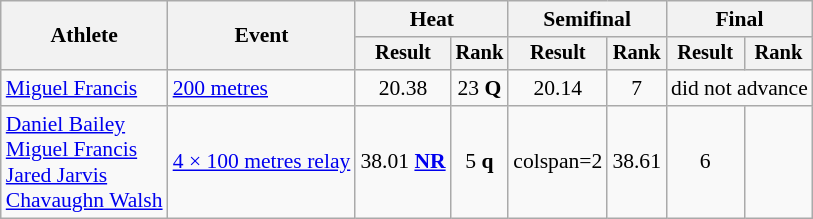<table class="wikitable" style="font-size:90%">
<tr>
<th rowspan="2">Athlete</th>
<th rowspan="2">Event</th>
<th colspan="2">Heat</th>
<th colspan="2">Semifinal</th>
<th colspan="2">Final</th>
</tr>
<tr style="font-size:95%">
<th>Result</th>
<th>Rank</th>
<th>Result</th>
<th>Rank</th>
<th>Result</th>
<th>Rank</th>
</tr>
<tr style=text-align:center>
<td style=text-align:left><a href='#'>Miguel Francis</a></td>
<td style=text-align:left><a href='#'>200 metres</a></td>
<td>20.38</td>
<td>23 <strong>Q</strong></td>
<td>20.14</td>
<td>7</td>
<td colspan=2>did not advance</td>
</tr>
<tr style=text-align:center>
<td style=text-align:left><a href='#'>Daniel Bailey</a><br><a href='#'>Miguel Francis</a><br><a href='#'>Jared Jarvis</a><br><a href='#'>Chavaughn Walsh</a></td>
<td style=text-align:left><a href='#'>4 × 100 metres relay</a></td>
<td>38.01 <strong><a href='#'>NR</a></strong></td>
<td>5 <strong>q</strong></td>
<td>colspan=2 </td>
<td>38.61</td>
<td>6</td>
</tr>
</table>
